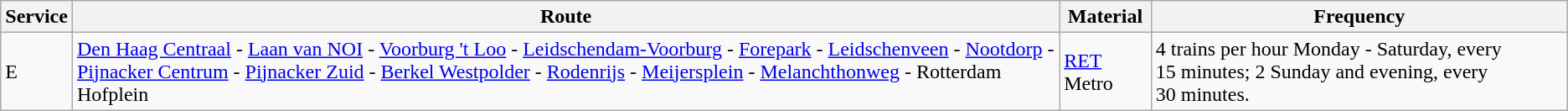<table class="wikitable vatop">
<tr>
<th>Service</th>
<th>Route</th>
<th>Material</th>
<th>Frequency</th>
</tr>
<tr>
<td>E</td>
<td><a href='#'>Den Haag Centraal</a> - <a href='#'>Laan van NOI</a> - <a href='#'>Voorburg 't Loo</a> - <a href='#'>Leidschendam-Voorburg</a> - <a href='#'>Forepark</a> - <a href='#'>Leidschenveen</a> - <a href='#'>Nootdorp</a> - <a href='#'>Pijnacker Centrum</a> - <a href='#'>Pijnacker Zuid</a> - <a href='#'>Berkel Westpolder</a> - <a href='#'>Rodenrijs</a> - <a href='#'>Meijersplein</a> - <a href='#'>Melanchthonweg</a> - Rotterdam Hofplein</td>
<td><a href='#'>RET</a> Metro</td>
<td>4 trains per hour Monday - Saturday, every 15 minutes; 2 Sunday and evening, every 30 minutes.</td>
</tr>
</table>
